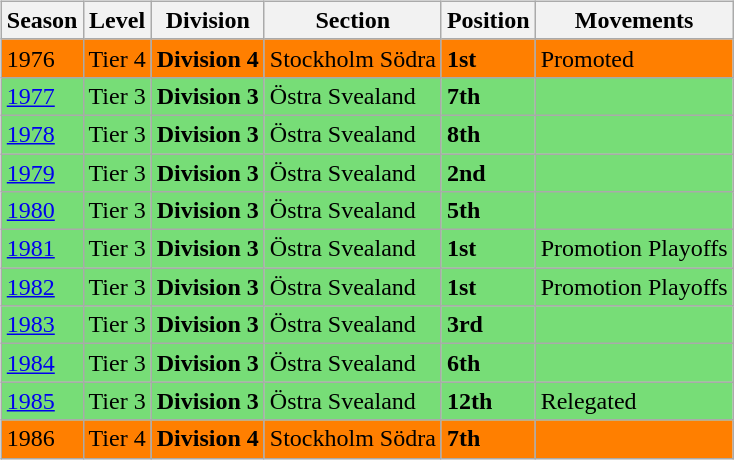<table>
<tr>
<td valign="top" width=0%><br><table class="wikitable">
<tr style="background:#f0f6fa;">
<th><strong>Season</strong></th>
<th><strong>Level</strong></th>
<th><strong>Division</strong></th>
<th><strong>Section</strong></th>
<th><strong>Position</strong></th>
<th><strong>Movements</strong></th>
</tr>
<tr>
<td style="background:#FF7F00;">1976</td>
<td style="background:#FF7F00;">Tier 4</td>
<td style="background:#FF7F00;"><strong>Division 4</strong></td>
<td style="background:#FF7F00;">Stockholm Södra</td>
<td style="background:#FF7F00;"><strong>1st</strong></td>
<td style="background:#FF7F00;">Promoted</td>
</tr>
<tr>
<td style="background:#77DD77;"><a href='#'>1977</a></td>
<td style="background:#77DD77;">Tier 3</td>
<td style="background:#77DD77;"><strong>Division 3</strong></td>
<td style="background:#77DD77;">Östra Svealand</td>
<td style="background:#77DD77;"><strong>7th</strong></td>
<td style="background:#77DD77;"></td>
</tr>
<tr>
<td style="background:#77DD77;"><a href='#'>1978</a></td>
<td style="background:#77DD77;">Tier 3</td>
<td style="background:#77DD77;"><strong>Division 3</strong></td>
<td style="background:#77DD77;">Östra Svealand</td>
<td style="background:#77DD77;"><strong>8th</strong></td>
<td style="background:#77DD77;"></td>
</tr>
<tr>
<td style="background:#77DD77;"><a href='#'>1979</a></td>
<td style="background:#77DD77;">Tier 3</td>
<td style="background:#77DD77;"><strong>Division 3</strong></td>
<td style="background:#77DD77;">Östra Svealand</td>
<td style="background:#77DD77;"><strong>2nd</strong></td>
<td style="background:#77DD77;"></td>
</tr>
<tr>
<td style="background:#77DD77;"><a href='#'>1980</a></td>
<td style="background:#77DD77;">Tier 3</td>
<td style="background:#77DD77;"><strong>Division 3</strong></td>
<td style="background:#77DD77;">Östra Svealand</td>
<td style="background:#77DD77;"><strong>5th</strong></td>
<td style="background:#77DD77;"></td>
</tr>
<tr>
<td style="background:#77DD77;"><a href='#'>1981</a></td>
<td style="background:#77DD77;">Tier 3</td>
<td style="background:#77DD77;"><strong>Division 3</strong></td>
<td style="background:#77DD77;">Östra Svealand</td>
<td style="background:#77DD77;"><strong>1st</strong></td>
<td style="background:#77DD77;">Promotion Playoffs</td>
</tr>
<tr>
<td style="background:#77DD77;"><a href='#'>1982</a></td>
<td style="background:#77DD77;">Tier 3</td>
<td style="background:#77DD77;"><strong>Division 3</strong></td>
<td style="background:#77DD77;">Östra Svealand</td>
<td style="background:#77DD77;"><strong>1st</strong></td>
<td style="background:#77DD77;">Promotion Playoffs</td>
</tr>
<tr>
<td style="background:#77DD77;"><a href='#'>1983</a></td>
<td style="background:#77DD77;">Tier 3</td>
<td style="background:#77DD77;"><strong>Division 3</strong></td>
<td style="background:#77DD77;">Östra Svealand</td>
<td style="background:#77DD77;"><strong>3rd</strong></td>
<td style="background:#77DD77;"></td>
</tr>
<tr>
<td style="background:#77DD77;"><a href='#'>1984</a></td>
<td style="background:#77DD77;">Tier 3</td>
<td style="background:#77DD77;"><strong>Division 3</strong></td>
<td style="background:#77DD77;">Östra Svealand</td>
<td style="background:#77DD77;"><strong>6th</strong></td>
<td style="background:#77DD77;"></td>
</tr>
<tr>
<td style="background:#77DD77;"><a href='#'>1985</a></td>
<td style="background:#77DD77;">Tier 3</td>
<td style="background:#77DD77;"><strong>Division 3</strong></td>
<td style="background:#77DD77;">Östra Svealand</td>
<td style="background:#77DD77;"><strong>12th</strong></td>
<td style="background:#77DD77;">Relegated</td>
</tr>
<tr>
<td style="background:#FF7F00;">1986</td>
<td style="background:#FF7F00;">Tier 4</td>
<td style="background:#FF7F00;"><strong>Division 4</strong></td>
<td style="background:#FF7F00;">Stockholm Södra</td>
<td style="background:#FF7F00;"><strong>7th</strong></td>
<td style="background:#FF7F00;"></td>
</tr>
</table>

</td>
</tr>
</table>
